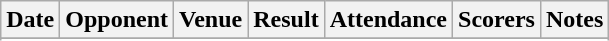<table class="wikitable">
<tr>
<th>Date</th>
<th>Opponent</th>
<th>Venue</th>
<th>Result</th>
<th>Attendance</th>
<th>Scorers</th>
<th>Notes</th>
</tr>
<tr>
</tr>
<tr style="background: #ffdddd;">
</tr>
<tr>
</tr>
<tr style="background: #ffffdd;">
</tr>
<tr>
</tr>
<tr style="background: #ffffdd;">
</tr>
<tr>
</tr>
<tr style="background: #ddffdd;">
</tr>
<tr>
</tr>
<tr style="background: #ddffdd;">
</tr>
<tr>
</tr>
<tr style="background: #ddffdd;">
</tr>
<tr>
</tr>
<tr style="background: #ddffdd;">
</tr>
</table>
